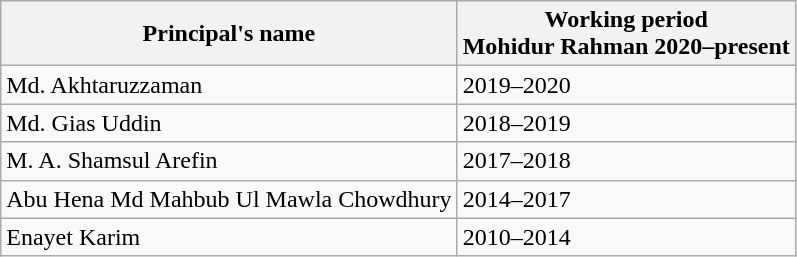<table class="wikitable sortable">
<tr>
<th>Principal's name</th>
<th>Working period<br>Mohidur Rahman 2020–present</th>
</tr>
<tr>
<td>Md. Akhtaruzzaman</td>
<td>2019–2020</td>
</tr>
<tr>
<td>Md. Gias Uddin</td>
<td>2018–2019</td>
</tr>
<tr>
<td>M. A. Shamsul Arefin</td>
<td>2017–2018</td>
</tr>
<tr>
<td>Abu Hena Md Mahbub Ul Mawla Chowdhury</td>
<td>2014–2017</td>
</tr>
<tr>
<td>Enayet Karim</td>
<td>2010–2014</td>
</tr>
</table>
